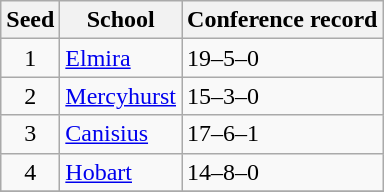<table class="wikitable">
<tr>
<th>Seed</th>
<th>School</th>
<th>Conference record</th>
</tr>
<tr>
<td align=center>1</td>
<td><a href='#'>Elmira</a></td>
<td>19–5–0</td>
</tr>
<tr>
<td align=center>2</td>
<td><a href='#'>Mercyhurst</a></td>
<td>15–3–0</td>
</tr>
<tr>
<td align=center>3</td>
<td><a href='#'>Canisius</a></td>
<td>17–6–1</td>
</tr>
<tr>
<td align=center>4</td>
<td><a href='#'>Hobart</a></td>
<td>14–8–0</td>
</tr>
<tr>
</tr>
</table>
